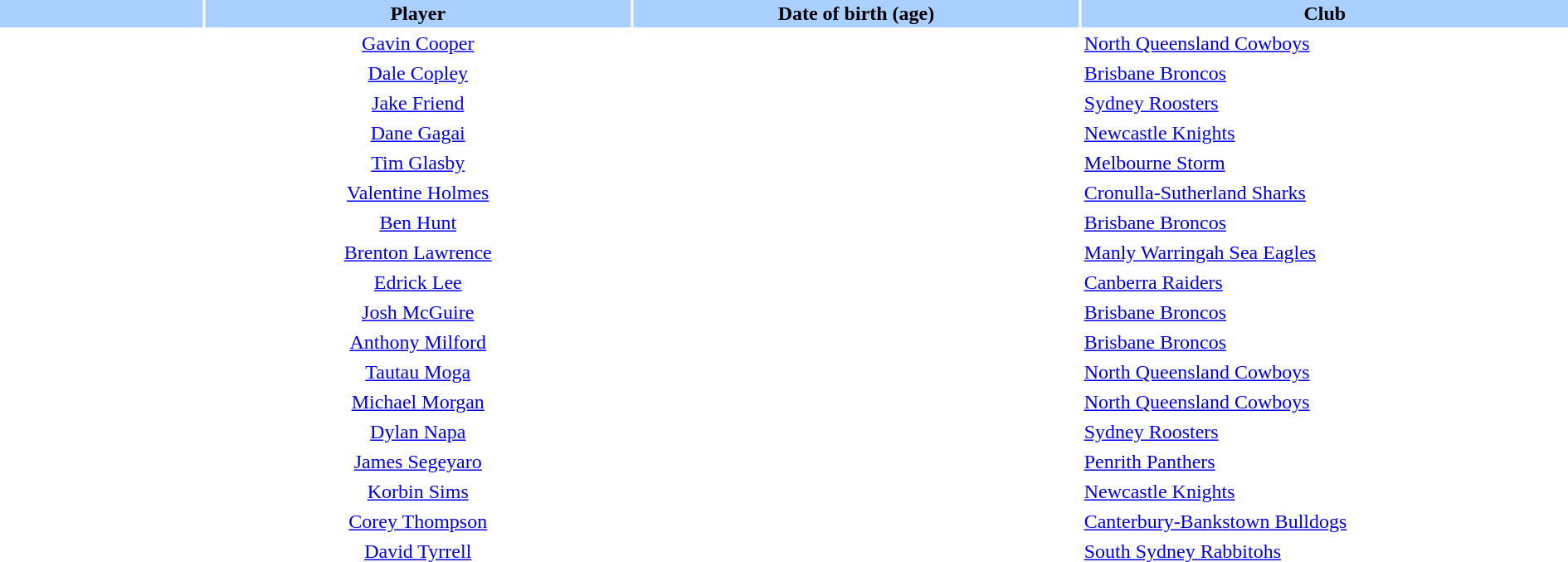<table class="sortable" border="0" cellspacing="2" cellpadding="2" style="width:100%;">
<tr style="background:#AAD0FF">
<th width=10%></th>
<th width=21%>Player</th>
<th width=22%>Date of birth (age)</th>
<th width=24%>Club</th>
</tr>
<tr>
<td style="text-align:center;"></td>
<td style="text-align:center;"><a href='#'>Gavin Cooper</a></td>
<td style="text-align:center;"></td>
<td> <a href='#'>North Queensland Cowboys</a></td>
</tr>
<tr>
<td style="text-align:center;"></td>
<td style="text-align:center;"><a href='#'>Dale Copley</a></td>
<td style="text-align:center;"></td>
<td> <a href='#'>Brisbane Broncos</a></td>
</tr>
<tr>
<td style="text-align:center;"></td>
<td style="text-align:center;"><a href='#'>Jake Friend</a></td>
<td style="text-align:center;"></td>
<td> <a href='#'>Sydney Roosters</a></td>
</tr>
<tr>
<td style="text-align:center;"></td>
<td style="text-align:center;"><a href='#'>Dane Gagai</a></td>
<td style="text-align:center;"></td>
<td> <a href='#'>Newcastle Knights</a></td>
</tr>
<tr>
<td style="text-align:center;"></td>
<td style="text-align:center;"><a href='#'>Tim Glasby</a></td>
<td style="text-align:center;"></td>
<td> <a href='#'>Melbourne Storm</a></td>
</tr>
<tr>
<td style="text-align:center;"></td>
<td style="text-align:center;"><a href='#'>Valentine Holmes</a></td>
<td style="text-align:center;"></td>
<td> <a href='#'>Cronulla-Sutherland Sharks</a></td>
</tr>
<tr>
<td style="text-align:center;"></td>
<td style="text-align:center;"><a href='#'>Ben Hunt</a></td>
<td style="text-align:center;"></td>
<td> <a href='#'>Brisbane Broncos</a></td>
</tr>
<tr>
<td style="text-align:center;"></td>
<td style="text-align:center;"><a href='#'>Brenton Lawrence</a></td>
<td style="text-align:center;"></td>
<td> <a href='#'>Manly Warringah Sea Eagles</a></td>
</tr>
<tr>
<td style="text-align:center;"></td>
<td style="text-align:center;"><a href='#'>Edrick Lee</a></td>
<td style="text-align:center;"></td>
<td> <a href='#'>Canberra Raiders</a></td>
</tr>
<tr>
<td style="text-align:center;"></td>
<td style="text-align:center;"><a href='#'>Josh McGuire</a></td>
<td style="text-align:center;"></td>
<td> <a href='#'>Brisbane Broncos</a></td>
</tr>
<tr>
<td style="text-align:center;"></td>
<td style="text-align:center;"><a href='#'>Anthony Milford</a></td>
<td style="text-align:center;"></td>
<td> <a href='#'>Brisbane Broncos</a></td>
</tr>
<tr>
<td style="text-align:center;"></td>
<td style="text-align:center;"><a href='#'>Tautau Moga</a></td>
<td style="text-align:center;"></td>
<td> <a href='#'>North Queensland Cowboys</a></td>
</tr>
<tr>
<td style="text-align:center;"></td>
<td style="text-align:center;"><a href='#'>Michael Morgan</a></td>
<td style="text-align:center;"></td>
<td> <a href='#'>North Queensland Cowboys</a></td>
</tr>
<tr>
<td style="text-align:center;"></td>
<td style="text-align:center;"><a href='#'>Dylan Napa</a></td>
<td style="text-align:center;"></td>
<td> <a href='#'>Sydney Roosters</a></td>
</tr>
<tr>
<td style="text-align:center;"></td>
<td style="text-align:center;"><a href='#'>James Segeyaro</a></td>
<td style="text-align:center;"></td>
<td> <a href='#'>Penrith Panthers</a></td>
</tr>
<tr>
<td style="text-align:center;"></td>
<td style="text-align:center;"><a href='#'>Korbin Sims</a></td>
<td style="text-align:center;"></td>
<td> <a href='#'>Newcastle Knights</a></td>
</tr>
<tr>
<td style="text-align:center;"></td>
<td style="text-align:center;"><a href='#'>Corey Thompson</a></td>
<td style="text-align:center;"></td>
<td> <a href='#'>Canterbury-Bankstown Bulldogs</a></td>
</tr>
<tr>
<td style="text-align:center;"></td>
<td style="text-align:center;"><a href='#'>David Tyrrell</a></td>
<td style="text-align:center;"></td>
<td> <a href='#'>South Sydney Rabbitohs</a></td>
</tr>
</table>
